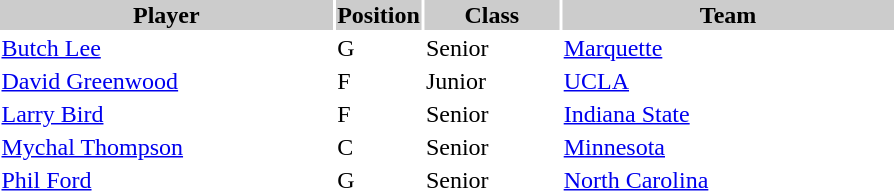<table style="width:600px" "border:'1' 'solid' 'gray'">
<tr>
<th bgcolor="#CCCCCC" style="width:40%">Player</th>
<th bgcolor="#CCCCCC" style="width:4%">Position</th>
<th bgcolor="#CCCCCC" style="width:16%">Class</th>
<th bgcolor="#CCCCCC" style="width:40%">Team</th>
</tr>
<tr>
<td><a href='#'>Butch Lee</a></td>
<td>G</td>
<td>Senior</td>
<td><a href='#'>Marquette</a></td>
</tr>
<tr>
<td><a href='#'>David Greenwood</a></td>
<td>F</td>
<td>Junior</td>
<td><a href='#'>UCLA</a></td>
</tr>
<tr>
<td><a href='#'>Larry Bird</a></td>
<td>F</td>
<td>Senior</td>
<td><a href='#'>Indiana State</a></td>
</tr>
<tr>
<td><a href='#'>Mychal Thompson</a></td>
<td>C</td>
<td>Senior</td>
<td><a href='#'>Minnesota</a></td>
</tr>
<tr>
<td><a href='#'>Phil Ford</a></td>
<td>G</td>
<td>Senior</td>
<td><a href='#'>North Carolina</a></td>
</tr>
</table>
